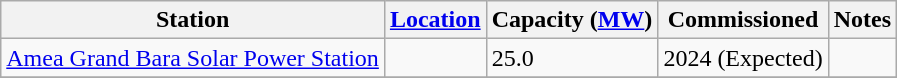<table class="wikitable sortable">
<tr>
<th>Station</th>
<th><a href='#'>Location</a></th>
<th>Capacity (<a href='#'>MW</a>)</th>
<th>Commissioned</th>
<th>Notes</th>
</tr>
<tr>
<td><a href='#'>Amea Grand Bara Solar Power Station</a></td>
<td></td>
<td>25.0</td>
<td>2024 (Expected)</td>
<td></td>
</tr>
<tr>
</tr>
</table>
